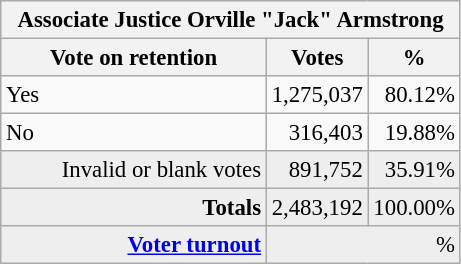<table class="wikitable" style="font-size: 95%;">
<tr style="background-color:#E9E9E9">
<th colspan=7>Associate Justice Orville "Jack" Armstrong</th>
</tr>
<tr style="background-color:#E9E9E9">
<th style="width: 170px">Vote on retention</th>
<th style="width: 50px">Votes</th>
<th style="width: 40px">%</th>
</tr>
<tr>
<td>Yes</td>
<td align="right">1,275,037</td>
<td align="right">80.12%</td>
</tr>
<tr>
<td>No</td>
<td align="right">316,403</td>
<td align="right">19.88%</td>
</tr>
<tr style="background-color:#EEEEEE">
<td align="right">Invalid or blank votes</td>
<td align="right">891,752</td>
<td align="right">35.91%</td>
</tr>
<tr style="background-color:#EEEEEE">
<td colspan="1" align="right"><strong>Totals</strong></td>
<td align="right">2,483,192</td>
<td align="right">100.00%</td>
</tr>
<tr style="background-color:#EEEEEE">
<td align="right"><strong><a href='#'>Voter turnout</a></strong></td>
<td colspan="2" align="right">%</td>
</tr>
</table>
